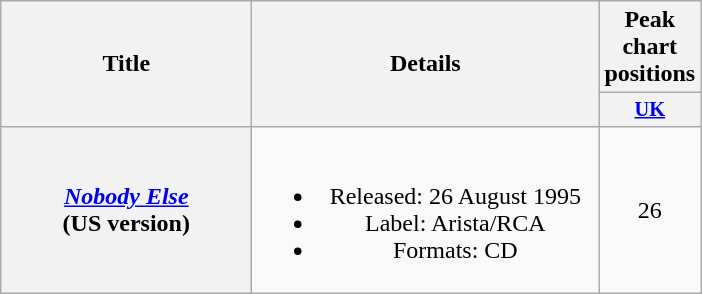<table class="wikitable plainrowheaders" style="text-align:center;">
<tr>
<th scope="col" rowspan="2" style="width:10em;">Title</th>
<th scope="col" rowspan="2" style="width:14em;">Details</th>
<th scope="col" colspan="1">Peak chart positions</th>
</tr>
<tr>
<th scope="col" style="width:3em;font-size:85%;"><a href='#'>UK</a><br></th>
</tr>
<tr>
<th scope="row"><em><a href='#'>Nobody Else</a></em><br><span>(US version)</span></th>
<td><br><ul><li>Released: 26 August 1995</li><li>Label: Arista/RCA</li><li>Formats: CD</li></ul></td>
<td>26</td>
</tr>
</table>
